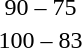<table style="text-align:center;">
<tr>
<th width=200></th>
<th width=100></th>
<th width=200></th>
<th></th>
</tr>
<tr>
<td align=right><strong></strong></td>
<td>90 – 75</td>
<td align=left></td>
</tr>
<tr>
<td align=right><strong></strong></td>
<td>100 – 83</td>
<td align=left></td>
</tr>
</table>
